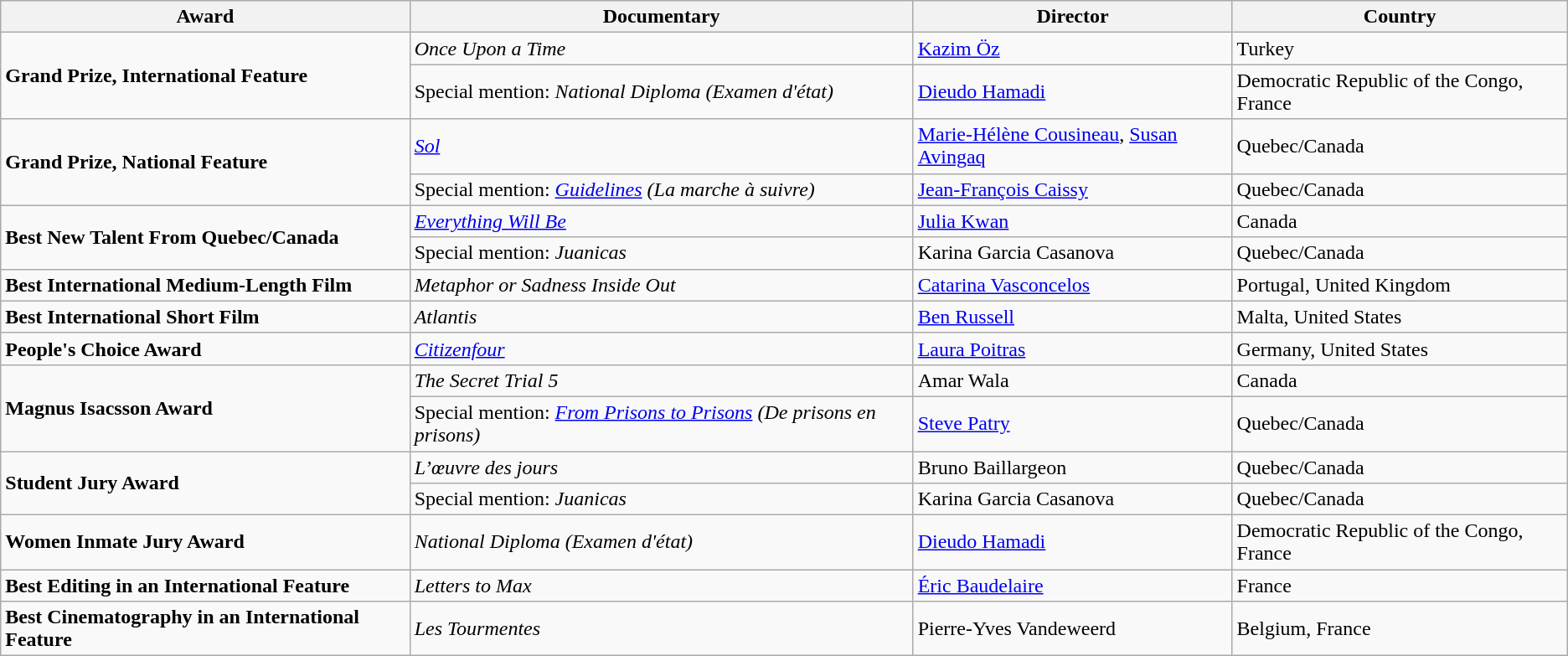<table class="wikitable">
<tr>
<th>Award </th>
<th>Documentary</th>
<th>Director</th>
<th>Country</th>
</tr>
<tr>
<td rowspan="2"><strong>Grand Prize, International Feature</strong></td>
<td><em>Once Upon a Time</em></td>
<td><a href='#'>Kazim Öz</a></td>
<td>Turkey</td>
</tr>
<tr>
<td>Special mention: <em>National Diploma (Examen d'état)</em></td>
<td><a href='#'>Dieudo Hamadi</a></td>
<td>Democratic Republic of the Congo, France</td>
</tr>
<tr>
<td rowspan="2"><strong>Grand Prize, National Feature</strong></td>
<td><em><a href='#'>Sol</a></em></td>
<td><a href='#'>Marie-Hélène Cousineau</a>, <a href='#'>Susan Avingaq</a></td>
<td>Quebec/Canada</td>
</tr>
<tr>
<td>Special mention: <em><a href='#'>Guidelines</a> (La marche à suivre)</em></td>
<td><a href='#'>Jean-François Caissy</a></td>
<td>Quebec/Canada</td>
</tr>
<tr>
<td rowspan="2"><strong>Best New Talent From Quebec/Canada</strong></td>
<td><em><a href='#'>Everything Will Be</a></em></td>
<td><a href='#'>Julia Kwan</a></td>
<td>Canada</td>
</tr>
<tr>
<td>Special mention: <em>Juanicas</em></td>
<td>Karina Garcia Casanova</td>
<td>Quebec/Canada</td>
</tr>
<tr>
<td><strong>Best International Medium-Length Film</strong></td>
<td><em>Metaphor or Sadness Inside Out</em></td>
<td><a href='#'>Catarina Vasconcelos</a></td>
<td>Portugal, United Kingdom</td>
</tr>
<tr>
<td><strong>Best International Short Film</strong></td>
<td><em>Atlantis</em></td>
<td><a href='#'>Ben Russell</a></td>
<td>Malta, United States</td>
</tr>
<tr>
<td><strong>People's Choice Award</strong></td>
<td><em><a href='#'>Citizenfour</a></em></td>
<td><a href='#'>Laura Poitras</a></td>
<td>Germany, United States</td>
</tr>
<tr>
<td rowspan="2"><strong>Magnus Isacsson Award</strong></td>
<td><em>The Secret Trial 5</em></td>
<td>Amar Wala</td>
<td>Canada</td>
</tr>
<tr>
<td>Special mention: <em><a href='#'>From Prisons to Prisons</a> (De prisons en prisons)</em></td>
<td><a href='#'>Steve Patry</a></td>
<td>Quebec/Canada</td>
</tr>
<tr>
<td rowspan="2"><strong>Student Jury Award</strong></td>
<td><em>L’œuvre des jours</em></td>
<td>Bruno Baillargeon</td>
<td>Quebec/Canada</td>
</tr>
<tr>
<td>Special mention: <em>Juanicas</em></td>
<td>Karina Garcia Casanova</td>
<td>Quebec/Canada</td>
</tr>
<tr>
<td><strong>Women Inmate Jury Award</strong></td>
<td><em>National Diploma (Examen d'état)</em></td>
<td><a href='#'>Dieudo Hamadi</a></td>
<td>Democratic Republic of the Congo, France</td>
</tr>
<tr>
<td><strong>Best Editing in an International Feature</strong></td>
<td><em>Letters to Max</em></td>
<td><a href='#'>Éric Baudelaire</a></td>
<td>France</td>
</tr>
<tr>
<td><strong>Best Cinematography in an International Feature</strong></td>
<td><em>Les Tourmentes</em></td>
<td>Pierre-Yves Vandeweerd</td>
<td>Belgium, France</td>
</tr>
</table>
